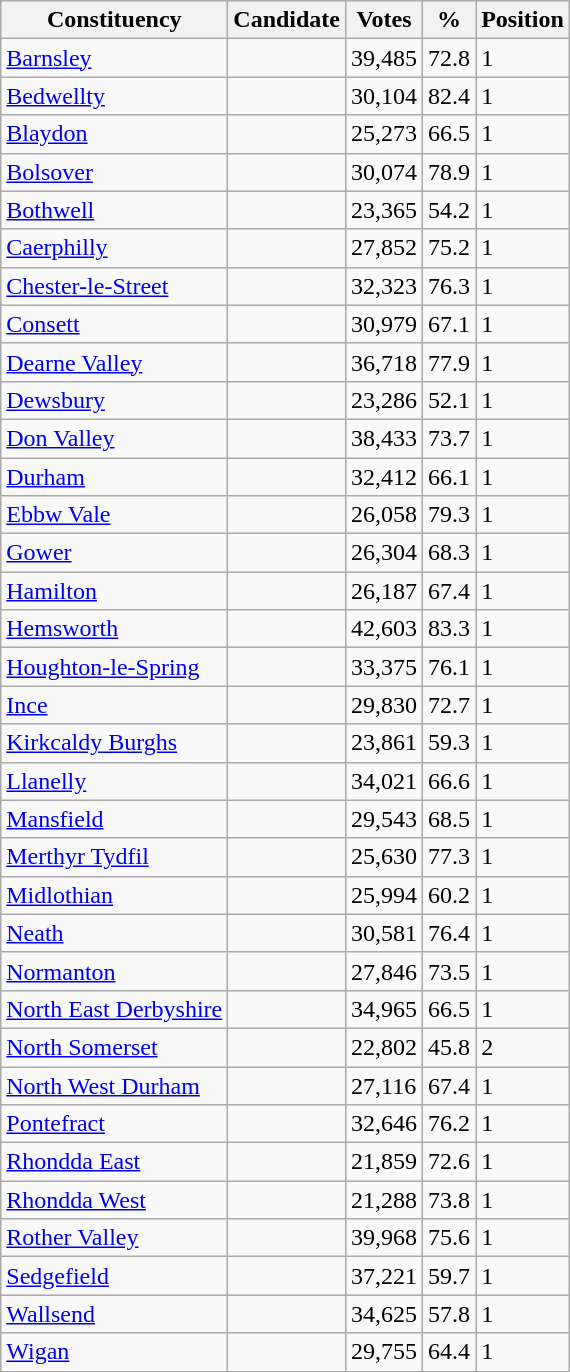<table class="wikitable sortable">
<tr>
<th>Constituency</th>
<th>Candidate</th>
<th>Votes</th>
<th>%</th>
<th>Position</th>
</tr>
<tr>
<td><a href='#'>Barnsley</a></td>
<td></td>
<td>39,485</td>
<td>72.8</td>
<td>1</td>
</tr>
<tr>
<td><a href='#'>Bedwellty</a></td>
<td></td>
<td>30,104</td>
<td>82.4</td>
<td>1</td>
</tr>
<tr>
<td><a href='#'>Blaydon</a></td>
<td></td>
<td>25,273</td>
<td>66.5</td>
<td>1</td>
</tr>
<tr>
<td><a href='#'>Bolsover</a></td>
<td></td>
<td>30,074</td>
<td>78.9</td>
<td>1</td>
</tr>
<tr>
<td><a href='#'>Bothwell</a></td>
<td></td>
<td>23,365</td>
<td>54.2</td>
<td>1</td>
</tr>
<tr>
<td><a href='#'>Caerphilly</a></td>
<td></td>
<td>27,852</td>
<td>75.2</td>
<td>1</td>
</tr>
<tr>
<td><a href='#'>Chester-le-Street</a></td>
<td></td>
<td>32,323</td>
<td>76.3</td>
<td>1</td>
</tr>
<tr>
<td><a href='#'>Consett</a></td>
<td></td>
<td>30,979</td>
<td>67.1</td>
<td>1</td>
</tr>
<tr>
<td><a href='#'>Dearne Valley</a></td>
<td></td>
<td>36,718</td>
<td>77.9</td>
<td>1</td>
</tr>
<tr>
<td><a href='#'>Dewsbury</a></td>
<td></td>
<td>23,286</td>
<td>52.1</td>
<td>1</td>
</tr>
<tr>
<td><a href='#'>Don Valley</a></td>
<td></td>
<td>38,433</td>
<td>73.7</td>
<td>1</td>
</tr>
<tr>
<td><a href='#'>Durham</a></td>
<td></td>
<td>32,412</td>
<td>66.1</td>
<td>1</td>
</tr>
<tr>
<td><a href='#'>Ebbw Vale</a></td>
<td></td>
<td>26,058</td>
<td>79.3</td>
<td>1</td>
</tr>
<tr>
<td><a href='#'>Gower</a></td>
<td></td>
<td>26,304</td>
<td>68.3</td>
<td>1</td>
</tr>
<tr>
<td><a href='#'>Hamilton</a></td>
<td></td>
<td>26,187</td>
<td>67.4</td>
<td>1</td>
</tr>
<tr>
<td><a href='#'>Hemsworth</a></td>
<td></td>
<td>42,603</td>
<td>83.3</td>
<td>1</td>
</tr>
<tr>
<td><a href='#'>Houghton-le-Spring</a></td>
<td></td>
<td>33,375</td>
<td>76.1</td>
<td>1</td>
</tr>
<tr>
<td><a href='#'>Ince</a></td>
<td></td>
<td>29,830</td>
<td>72.7</td>
<td>1</td>
</tr>
<tr>
<td><a href='#'>Kirkcaldy Burghs</a></td>
<td></td>
<td>23,861</td>
<td>59.3</td>
<td>1</td>
</tr>
<tr>
<td><a href='#'>Llanelly</a></td>
<td></td>
<td>34,021</td>
<td>66.6</td>
<td>1</td>
</tr>
<tr>
<td><a href='#'>Mansfield</a></td>
<td></td>
<td>29,543</td>
<td>68.5</td>
<td>1</td>
</tr>
<tr>
<td><a href='#'>Merthyr Tydfil</a></td>
<td></td>
<td>25,630</td>
<td>77.3</td>
<td>1</td>
</tr>
<tr>
<td><a href='#'>Midlothian</a></td>
<td></td>
<td>25,994</td>
<td>60.2</td>
<td>1</td>
</tr>
<tr>
<td><a href='#'>Neath</a></td>
<td></td>
<td>30,581</td>
<td>76.4</td>
<td>1</td>
</tr>
<tr>
<td><a href='#'>Normanton</a></td>
<td></td>
<td>27,846</td>
<td>73.5</td>
<td>1</td>
</tr>
<tr>
<td><a href='#'>North East Derbyshire</a></td>
<td></td>
<td>34,965</td>
<td>66.5</td>
<td>1</td>
</tr>
<tr>
<td><a href='#'>North Somerset</a></td>
<td></td>
<td>22,802</td>
<td>45.8</td>
<td>2</td>
</tr>
<tr>
<td><a href='#'>North West Durham</a></td>
<td></td>
<td>27,116</td>
<td>67.4</td>
<td>1</td>
</tr>
<tr>
<td><a href='#'>Pontefract</a></td>
<td></td>
<td>32,646</td>
<td>76.2</td>
<td>1</td>
</tr>
<tr>
<td><a href='#'>Rhondda East</a></td>
<td></td>
<td>21,859</td>
<td>72.6</td>
<td>1</td>
</tr>
<tr>
<td><a href='#'>Rhondda West</a></td>
<td></td>
<td>21,288</td>
<td>73.8</td>
<td>1</td>
</tr>
<tr>
<td><a href='#'>Rother Valley</a></td>
<td></td>
<td>39,968</td>
<td>75.6</td>
<td>1</td>
</tr>
<tr>
<td><a href='#'>Sedgefield</a></td>
<td></td>
<td>37,221</td>
<td>59.7</td>
<td>1</td>
</tr>
<tr>
<td><a href='#'>Wallsend</a></td>
<td></td>
<td>34,625</td>
<td>57.8</td>
<td>1</td>
</tr>
<tr>
<td><a href='#'>Wigan</a></td>
<td></td>
<td>29,755</td>
<td>64.4</td>
<td>1</td>
</tr>
</table>
